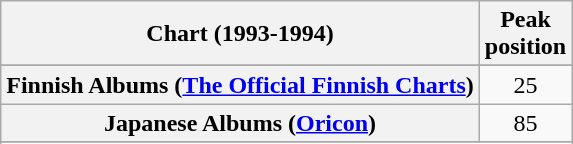<table class="wikitable sortable plainrowheaders">
<tr>
<th>Chart (1993-1994)</th>
<th>Peak<br>position</th>
</tr>
<tr>
</tr>
<tr>
<th scope="row">Finnish Albums (<a href='#'>The Official Finnish Charts</a>)</th>
<td align="center">25</td>
</tr>
<tr>
<th scope="row">Japanese Albums (<a href='#'>Oricon</a>)</th>
<td align="center">85</td>
</tr>
<tr>
</tr>
<tr>
</tr>
</table>
